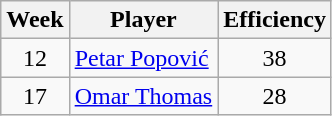<table class="wikitable sortable" style="text-align: center;">
<tr>
<th align="center">Week</th>
<th align="center">Player</th>
<th align="center">Efficiency</th>
</tr>
<tr>
<td>12</td>
<td align="left"> <a href='#'>Petar Popović</a></td>
<td>38</td>
</tr>
<tr>
<td>17</td>
<td align="left"> <a href='#'>Omar Thomas</a></td>
<td>28</td>
</tr>
</table>
